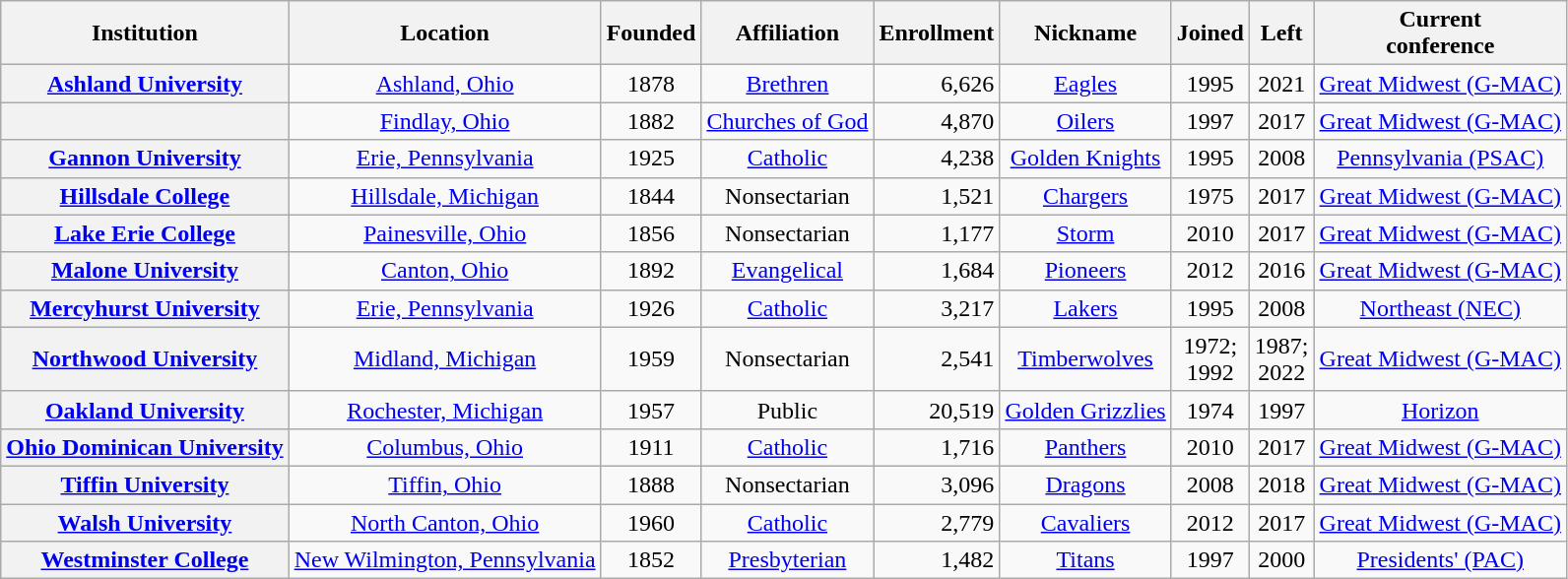<table class="wikitable sortable" style="text-align:center">
<tr>
<th scope="col">Institution</th>
<th scope="col">Location</th>
<th scope="col">Founded</th>
<th scope="col">Affiliation</th>
<th scope="col">Enrollment</th>
<th scope="col">Nickname</th>
<th scope="col">Joined</th>
<th scope="col">Left</th>
<th scope="col">Current<br>conference</th>
</tr>
<tr>
<th scope="row"><a href='#'>Ashland University</a></th>
<td><a href='#'>Ashland, Ohio</a></td>
<td>1878</td>
<td><a href='#'>Brethren</a></td>
<td align=right>6,626</td>
<td><a href='#'>Eagles</a></td>
<td>1995</td>
<td>2021</td>
<td><a href='#'>Great Midwest (G-MAC)</a></td>
</tr>
<tr>
<th scope="row"></th>
<td><a href='#'>Findlay, Ohio</a></td>
<td>1882</td>
<td><a href='#'>Churches of God</a></td>
<td align=right>4,870</td>
<td><a href='#'>Oilers</a></td>
<td>1997</td>
<td>2017</td>
<td><a href='#'>Great Midwest (G-MAC)</a></td>
</tr>
<tr>
<th scope="row"><a href='#'>Gannon University</a></th>
<td><a href='#'>Erie, Pennsylvania</a></td>
<td>1925</td>
<td><a href='#'>Catholic</a></td>
<td align=right>4,238</td>
<td><a href='#'>Golden Knights</a></td>
<td>1995</td>
<td>2008</td>
<td><a href='#'>Pennsylvania (PSAC)</a></td>
</tr>
<tr>
<th scope="row"><a href='#'>Hillsdale College</a></th>
<td><a href='#'>Hillsdale, Michigan</a></td>
<td>1844</td>
<td>Nonsectarian</td>
<td align=right>1,521</td>
<td><a href='#'>Chargers</a></td>
<td>1975</td>
<td>2017</td>
<td><a href='#'>Great Midwest (G-MAC)</a></td>
</tr>
<tr>
<th scope="row"><a href='#'>Lake Erie College</a></th>
<td><a href='#'>Painesville, Ohio</a></td>
<td>1856</td>
<td>Nonsectarian</td>
<td align=right>1,177</td>
<td><a href='#'>Storm</a></td>
<td>2010</td>
<td>2017</td>
<td><a href='#'>Great Midwest (G-MAC)</a></td>
</tr>
<tr>
<th scope="row"><a href='#'>Malone University</a></th>
<td><a href='#'>Canton, Ohio</a></td>
<td>1892</td>
<td><a href='#'>Evangelical</a></td>
<td align=right>1,684</td>
<td><a href='#'>Pioneers</a></td>
<td>2012</td>
<td>2016</td>
<td><a href='#'>Great Midwest (G-MAC)</a></td>
</tr>
<tr>
<th scope="row"><a href='#'>Mercyhurst University</a></th>
<td><a href='#'>Erie, Pennsylvania</a></td>
<td>1926</td>
<td><a href='#'>Catholic</a></td>
<td align=right>3,217</td>
<td><a href='#'>Lakers</a></td>
<td>1995</td>
<td>2008</td>
<td><a href='#'>Northeast (NEC)</a></td>
</tr>
<tr>
<th scope="row"><a href='#'>Northwood University</a></th>
<td><a href='#'>Midland, Michigan</a></td>
<td>1959</td>
<td>Nonsectarian</td>
<td align=right>2,541</td>
<td><a href='#'>Timberwolves</a></td>
<td>1972;<br>1992</td>
<td>1987;<br>2022</td>
<td><a href='#'>Great Midwest (G-MAC)</a></td>
</tr>
<tr>
<th scope="row"><a href='#'>Oakland University</a></th>
<td><a href='#'>Rochester, Michigan</a></td>
<td>1957</td>
<td>Public</td>
<td align=right>20,519</td>
<td><a href='#'>Golden Grizzlies</a></td>
<td>1974</td>
<td>1997</td>
<td><a href='#'>Horizon</a></td>
</tr>
<tr>
<th scope="row"><a href='#'>Ohio Dominican University</a></th>
<td><a href='#'>Columbus, Ohio</a></td>
<td>1911</td>
<td><a href='#'>Catholic</a></td>
<td align=right>1,716</td>
<td><a href='#'>Panthers</a></td>
<td>2010</td>
<td>2017</td>
<td><a href='#'>Great Midwest (G-MAC)</a></td>
</tr>
<tr>
<th scope="row"><a href='#'>Tiffin University</a></th>
<td><a href='#'>Tiffin, Ohio</a></td>
<td>1888</td>
<td>Nonsectarian</td>
<td align=right>3,096</td>
<td><a href='#'>Dragons</a></td>
<td>2008</td>
<td>2018</td>
<td><a href='#'>Great Midwest (G-MAC)</a></td>
</tr>
<tr>
<th scope="row"><a href='#'>Walsh University</a></th>
<td><a href='#'>North Canton, Ohio</a></td>
<td>1960</td>
<td><a href='#'>Catholic</a></td>
<td align=right>2,779</td>
<td><a href='#'>Cavaliers</a></td>
<td>2012</td>
<td>2017</td>
<td><a href='#'>Great Midwest (G-MAC)</a></td>
</tr>
<tr>
<th scope="row"><a href='#'>Westminster College</a></th>
<td><a href='#'>New Wilmington, Pennsylvania</a></td>
<td>1852</td>
<td><a href='#'>Presbyterian</a></td>
<td align=right>1,482</td>
<td><a href='#'>Titans</a></td>
<td>1997</td>
<td>2000</td>
<td><a href='#'>Presidents' (PAC)</a></td>
</tr>
</table>
